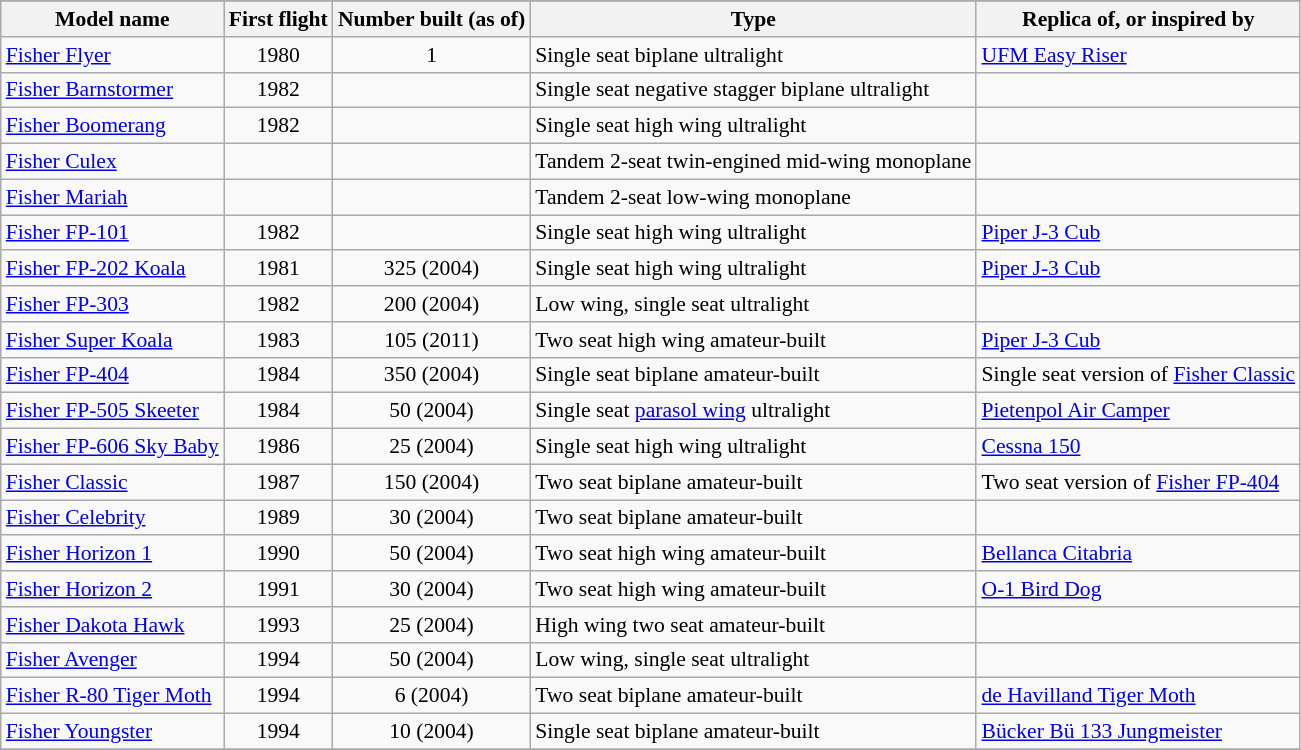<table class="wikitable" align=center style="font-size:90%;">
<tr>
</tr>
<tr style="background:#efefef;">
<th>Model name</th>
<th>First flight</th>
<th>Number built (as of)</th>
<th>Type</th>
<th>Replica of, or inspired by</th>
</tr>
<tr>
<td align=left><a href='#'>Fisher Flyer</a></td>
<td align=center>1980</td>
<td align=center>1</td>
<td align=left>Single seat biplane ultralight</td>
<td align=left><a href='#'>UFM Easy Riser</a></td>
</tr>
<tr>
<td align=left><a href='#'>Fisher Barnstormer</a></td>
<td align=center>1982</td>
<td align=center></td>
<td align=left>Single seat negative stagger biplane ultralight</td>
<td align=left></td>
</tr>
<tr>
<td align=left><a href='#'>Fisher Boomerang</a></td>
<td align=center>1982</td>
<td align=center></td>
<td align=left>Single seat high wing ultralight</td>
<td align=left></td>
</tr>
<tr>
<td align=left><a href='#'>Fisher Culex</a></td>
<td align=center></td>
<td align=center></td>
<td align=left>Tandem 2-seat twin-engined mid-wing monoplane</td>
<td align=left></td>
</tr>
<tr>
<td align=left><a href='#'>Fisher Mariah</a></td>
<td align=center></td>
<td align=center></td>
<td align=left>Tandem 2-seat low-wing monoplane</td>
<td align=left></td>
</tr>
<tr>
<td align=left><a href='#'>Fisher FP-101</a></td>
<td align=center>1982</td>
<td align=center></td>
<td align=left>Single seat high wing ultralight</td>
<td align=left><a href='#'>Piper J-3 Cub</a></td>
</tr>
<tr>
<td align=left><a href='#'>Fisher FP-202 Koala</a></td>
<td align=center>1981</td>
<td align=center>325 (2004)</td>
<td align=left>Single seat high wing ultralight</td>
<td align=left><a href='#'>Piper J-3 Cub</a></td>
</tr>
<tr>
<td align=left><a href='#'>Fisher FP-303</a></td>
<td align=center>1982</td>
<td align=center>200 (2004)</td>
<td align=left>Low wing, single seat ultralight</td>
<td align=left></td>
</tr>
<tr>
<td align=left><a href='#'>Fisher Super Koala</a></td>
<td align=center>1983</td>
<td align=center>105 (2011)</td>
<td align=left>Two seat high wing amateur-built</td>
<td align=left><a href='#'>Piper J-3 Cub</a></td>
</tr>
<tr>
<td align=left><a href='#'>Fisher FP-404</a></td>
<td align=center>1984</td>
<td align=center>350 (2004)</td>
<td align=left>Single seat biplane amateur-built</td>
<td align=left>Single seat version of <a href='#'>Fisher Classic</a></td>
</tr>
<tr>
<td align=left><a href='#'>Fisher FP-505 Skeeter</a></td>
<td align=center>1984</td>
<td align=center>50 (2004)</td>
<td align=left>Single seat <a href='#'>parasol wing</a> ultralight</td>
<td align=left><a href='#'>Pietenpol Air Camper</a></td>
</tr>
<tr>
<td align=left><a href='#'>Fisher FP-606 Sky Baby</a></td>
<td align=center>1986</td>
<td align=center>25 (2004)</td>
<td align=left>Single seat high wing ultralight</td>
<td align=left><a href='#'>Cessna 150</a></td>
</tr>
<tr>
<td align=left><a href='#'>Fisher Classic</a></td>
<td align=center>1987</td>
<td align=center>150 (2004)</td>
<td align=left>Two seat biplane amateur-built</td>
<td align=left>Two seat version of <a href='#'>Fisher FP-404</a></td>
</tr>
<tr>
<td align=left><a href='#'>Fisher Celebrity</a></td>
<td align=center>1989</td>
<td align=center>30 (2004)</td>
<td align=left>Two seat biplane amateur-built</td>
<td align=left></td>
</tr>
<tr>
<td align=left><a href='#'>Fisher Horizon 1</a></td>
<td align=center>1990</td>
<td align=center>50 (2004)</td>
<td align=left>Two seat high wing amateur-built</td>
<td align=left><a href='#'>Bellanca Citabria</a></td>
</tr>
<tr>
<td align=left><a href='#'>Fisher Horizon 2</a></td>
<td align=center>1991</td>
<td align=center>30 (2004)</td>
<td align=left>Two seat high wing amateur-built</td>
<td align=left><a href='#'>O-1 Bird Dog</a></td>
</tr>
<tr>
<td align=left><a href='#'>Fisher Dakota Hawk</a></td>
<td align=center>1993</td>
<td align=center>25 (2004)</td>
<td align=left>High wing two seat amateur-built</td>
<td align=left></td>
</tr>
<tr>
<td align=left><a href='#'>Fisher Avenger</a></td>
<td align=center>1994</td>
<td align=center>50 (2004)</td>
<td align=left>Low wing, single seat ultralight</td>
<td align=left></td>
</tr>
<tr>
<td align=left><a href='#'>Fisher R-80 Tiger Moth</a></td>
<td align=center>1994</td>
<td align=center>6 (2004)</td>
<td align=left>Two seat biplane amateur-built</td>
<td align=left><a href='#'>de Havilland Tiger Moth</a></td>
</tr>
<tr>
<td align=left><a href='#'>Fisher Youngster</a></td>
<td align=center>1994</td>
<td align=center>10 (2004)</td>
<td align=left>Single seat biplane amateur-built</td>
<td align=left><a href='#'>Bücker Bü 133 Jungmeister</a></td>
</tr>
<tr>
</tr>
</table>
